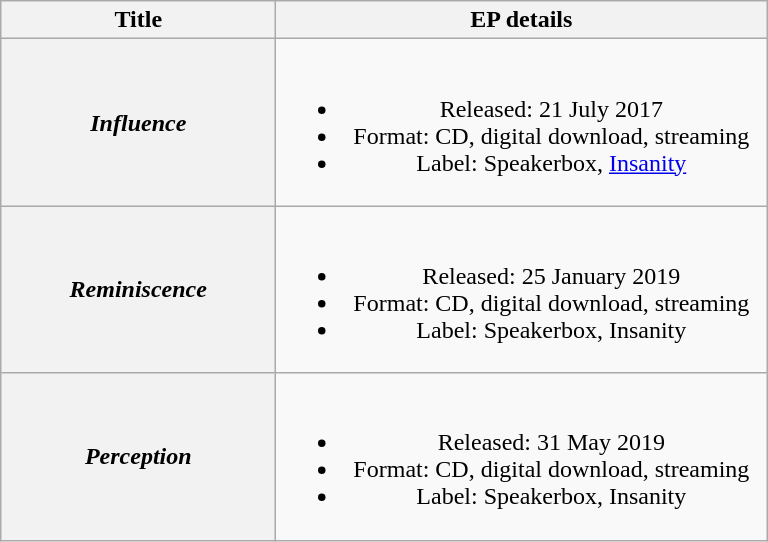<table class="wikitable plainrowheaders" style="text-align:center;">
<tr>
<th scope="col" style="width:11em;">Title</th>
<th scope="col" style="width:20em;">EP details</th>
</tr>
<tr>
<th scope="row"><em>Influence</em></th>
<td><br><ul><li>Released: 21 July 2017</li><li>Format: CD, digital download, streaming</li><li>Label: Speakerbox, <a href='#'>Insanity</a></li></ul></td>
</tr>
<tr>
<th scope="row"><em>Reminiscence</em></th>
<td><br><ul><li>Released: 25 January 2019</li><li>Format: CD, digital download, streaming</li><li>Label: Speakerbox, Insanity</li></ul></td>
</tr>
<tr>
<th scope="row"><em>Perception</em></th>
<td><br><ul><li>Released: 31 May 2019</li><li>Format: CD, digital download, streaming</li><li>Label: Speakerbox, Insanity</li></ul></td>
</tr>
</table>
